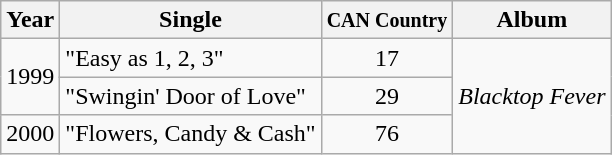<table class="wikitable">
<tr>
<th>Year</th>
<th>Single</th>
<th><small>CAN Country</small></th>
<th>Album</th>
</tr>
<tr>
<td rowspan="2">1999</td>
<td>"Easy as 1, 2, 3"</td>
<td align="center">17</td>
<td rowspan="3"><em>Blacktop Fever</em></td>
</tr>
<tr>
<td>"Swingin' Door of Love"</td>
<td align="center">29</td>
</tr>
<tr>
<td>2000</td>
<td>"Flowers, Candy & Cash"</td>
<td align="center">76</td>
</tr>
</table>
